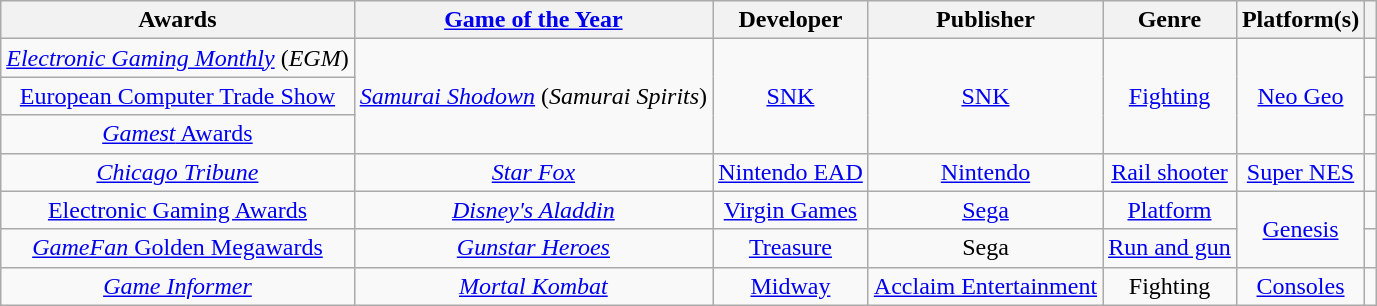<table class="wikitable sortable" style="text-align:center;">
<tr>
<th>Awards</th>
<th><a href='#'>Game of the Year</a></th>
<th>Developer</th>
<th>Publisher</th>
<th>Genre</th>
<th>Platform(s)</th>
<th class="unsortable"></th>
</tr>
<tr>
<td><em><a href='#'>Electronic Gaming Monthly</a></em> (<em>EGM</em>)</td>
<td rowspan="3"><em><a href='#'>Samurai Shodown</a></em> (<em>Samurai Spirits</em>)</td>
<td rowspan="3"><a href='#'>SNK</a></td>
<td rowspan="3"><a href='#'>SNK</a></td>
<td rowspan="3"><a href='#'>Fighting</a></td>
<td rowspan="3"><a href='#'>Neo Geo</a></td>
<td></td>
</tr>
<tr>
<td><a href='#'>European Computer Trade Show</a></td>
<td></td>
</tr>
<tr>
<td><a href='#'><em>Gamest</em> Awards</a></td>
<td></td>
</tr>
<tr>
<td><em><a href='#'>Chicago Tribune</a></em></td>
<td><em><a href='#'>Star Fox</a></em></td>
<td><a href='#'>Nintendo EAD</a></td>
<td><a href='#'>Nintendo</a></td>
<td><a href='#'>Rail shooter</a></td>
<td><a href='#'>Super NES</a></td>
<td></td>
</tr>
<tr>
<td><a href='#'>Electronic Gaming Awards</a></td>
<td><em><a href='#'>Disney's Aladdin</a></em></td>
<td><a href='#'>Virgin Games</a></td>
<td><a href='#'>Sega</a></td>
<td><a href='#'>Platform</a></td>
<td rowspan="2"><a href='#'>Genesis</a></td>
<td></td>
</tr>
<tr>
<td><a href='#'><em>GameFan</em> Golden Megawards</a></td>
<td><em><a href='#'>Gunstar Heroes</a></em></td>
<td><a href='#'>Treasure</a></td>
<td>Sega</td>
<td><a href='#'>Run and gun</a></td>
<td></td>
</tr>
<tr>
<td><em><a href='#'>Game Informer</a></em></td>
<td><em><a href='#'>Mortal Kombat</a></em></td>
<td><a href='#'>Midway</a></td>
<td><a href='#'>Acclaim Entertainment</a></td>
<td>Fighting</td>
<td><a href='#'>Consoles</a></td>
<td></td>
</tr>
</table>
